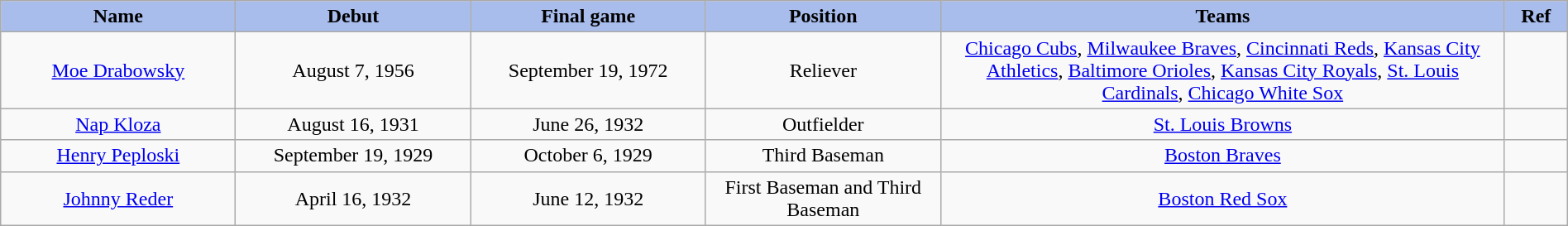<table class="wikitable" style="width: 100%">
<tr>
<th style="background:#a8bdec; width:15%;">Name</th>
<th style="width:15%; background:#a8bdec;">Debut</th>
<th style="width:15%; background:#a8bdec;">Final game</th>
<th style="width:15%; background:#a8bdec;">Position</th>
<th style="width:36%; background:#a8bdec;">Teams</th>
<th style="width:4%; background:#a8bdec;">Ref</th>
</tr>
<tr align=center>
<td><a href='#'>Moe Drabowsky</a></td>
<td>August 7, 1956</td>
<td>September 19, 1972</td>
<td>Reliever</td>
<td><a href='#'>Chicago Cubs</a>, <a href='#'>Milwaukee Braves</a>, <a href='#'>Cincinnati Reds</a>, <a href='#'>Kansas City Athletics</a>, <a href='#'>Baltimore Orioles</a>, <a href='#'>Kansas City Royals</a>, <a href='#'>St. Louis Cardinals</a>, <a href='#'>Chicago White Sox</a></td>
<td></td>
</tr>
<tr align=center>
<td><a href='#'>Nap Kloza</a></td>
<td>August 16, 1931</td>
<td>June 26, 1932</td>
<td>Outfielder</td>
<td><a href='#'>St. Louis Browns</a></td>
<td></td>
</tr>
<tr align=center>
<td><a href='#'>Henry Peploski</a></td>
<td>September 19, 1929</td>
<td>October 6, 1929</td>
<td>Third Baseman</td>
<td><a href='#'>Boston Braves</a></td>
<td></td>
</tr>
<tr align=center>
<td><a href='#'>Johnny Reder</a></td>
<td>April 16, 1932</td>
<td>June 12, 1932</td>
<td>First Baseman and Third Baseman</td>
<td><a href='#'>Boston Red Sox</a></td>
<td></td>
</tr>
</table>
